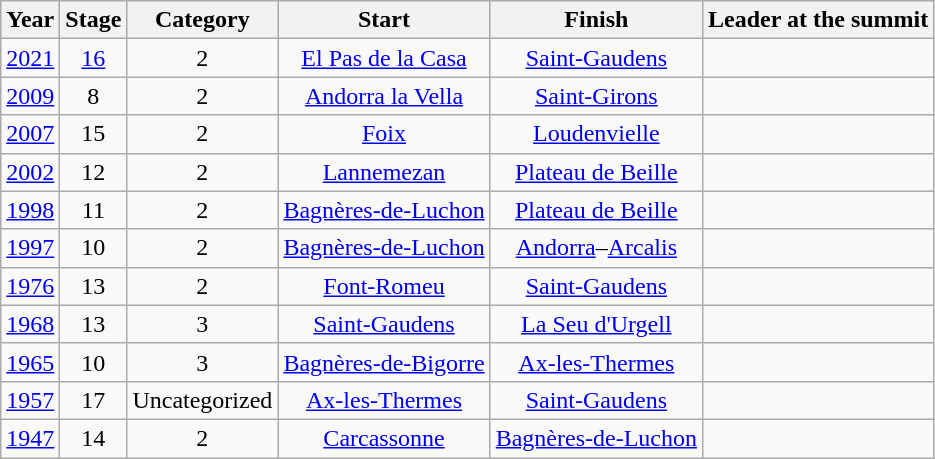<table class="wikitable" style="text-align:center;">
<tr>
<th>Year</th>
<th>Stage</th>
<th>Category</th>
<th>Start</th>
<th>Finish</th>
<th>Leader at the summit</th>
</tr>
<tr>
<td><a href='#'>2021</a></td>
<td><a href='#'>16</a></td>
<td>2</td>
<td><a href='#'>El Pas de la Casa</a></td>
<td><a href='#'>Saint-Gaudens</a></td>
<td align=left></td>
</tr>
<tr>
<td><a href='#'>2009</a></td>
<td>8</td>
<td>2</td>
<td><a href='#'>Andorra la Vella</a></td>
<td><a href='#'>Saint-Girons</a></td>
<td align=left></td>
</tr>
<tr>
<td><a href='#'>2007</a></td>
<td>15</td>
<td>2</td>
<td><a href='#'>Foix</a></td>
<td><a href='#'>Loudenvielle</a></td>
<td align=left></td>
</tr>
<tr>
<td><a href='#'>2002</a></td>
<td>12</td>
<td>2</td>
<td><a href='#'>Lannemezan</a></td>
<td><a href='#'>Plateau de Beille</a></td>
<td align=left></td>
</tr>
<tr>
<td><a href='#'>1998</a></td>
<td>11</td>
<td>2</td>
<td><a href='#'>Bagnères-de-Luchon</a></td>
<td><a href='#'>Plateau de Beille</a></td>
<td align=left></td>
</tr>
<tr>
<td><a href='#'>1997</a></td>
<td>10</td>
<td>2</td>
<td><a href='#'>Bagnères-de-Luchon</a></td>
<td><a href='#'>Andorra</a>–<a href='#'>Arcalis</a></td>
<td align=left></td>
</tr>
<tr>
<td><a href='#'>1976</a></td>
<td>13</td>
<td>2</td>
<td><a href='#'>Font-Romeu</a></td>
<td><a href='#'>Saint-Gaudens</a></td>
<td align=left></td>
</tr>
<tr>
<td><a href='#'>1968</a></td>
<td>13</td>
<td>3</td>
<td><a href='#'>Saint-Gaudens</a></td>
<td><a href='#'>La Seu d'Urgell</a></td>
<td align=left></td>
</tr>
<tr>
<td><a href='#'>1965</a></td>
<td>10</td>
<td>3</td>
<td><a href='#'>Bagnères-de-Bigorre</a></td>
<td><a href='#'>Ax-les-Thermes</a></td>
<td align=left></td>
</tr>
<tr>
<td><a href='#'>1957</a></td>
<td>17</td>
<td>Uncategorized</td>
<td><a href='#'>Ax-les-Thermes</a></td>
<td><a href='#'>Saint-Gaudens</a></td>
<td align=left></td>
</tr>
<tr>
<td><a href='#'>1947</a></td>
<td>14</td>
<td>2</td>
<td><a href='#'>Carcassonne</a></td>
<td><a href='#'>Bagnères-de-Luchon</a></td>
<td align=left></td>
</tr>
</table>
